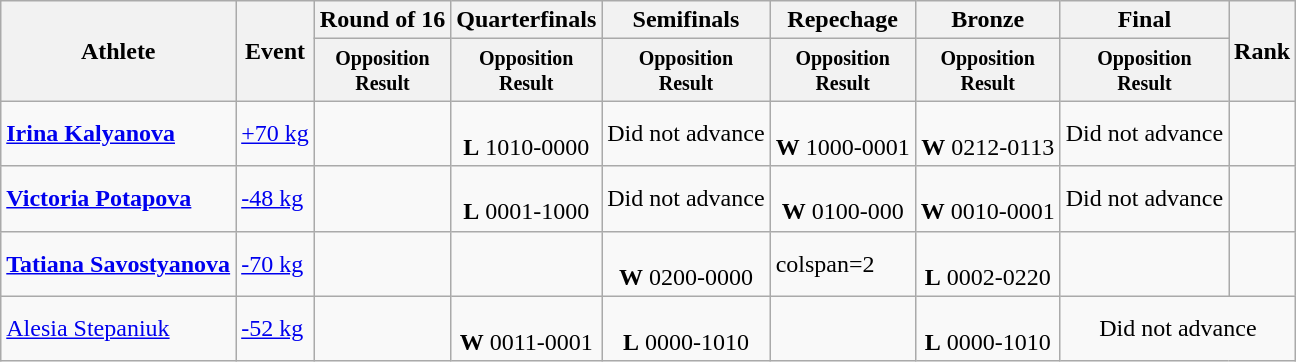<table class="wikitable">
<tr>
<th rowspan="2">Athlete</th>
<th rowspan="2">Event</th>
<th>Round of 16</th>
<th>Quarterfinals</th>
<th>Semifinals</th>
<th>Repechage</th>
<th>Bronze</th>
<th>Final</th>
<th rowspan="2">Rank</th>
</tr>
<tr>
<th style="line-height:1em"><small>Opposition<br>Result</small></th>
<th style="line-height:1em"><small>Opposition<br>Result</small></th>
<th style="line-height:1em"><small>Opposition<br>Result</small></th>
<th style="line-height:1em"><small>Opposition<br>Result</small></th>
<th style="line-height:1em"><small>Opposition<br>Result</small></th>
<th style="line-height:1em"><small>Opposition<br>Result</small></th>
</tr>
<tr>
<td><strong><a href='#'>Irina Kalyanova</a></strong></td>
<td><a href='#'>+70 kg</a></td>
<td></td>
<td align=center><br><strong>L</strong> 1010-0000</td>
<td align=center>Did not advance</td>
<td align=center><br><strong>W</strong> 1000-0001</td>
<td align=center><br><strong>W</strong> 0212-0113</td>
<td align=center>Did not advance</td>
<td align=center></td>
</tr>
<tr>
<td><strong><a href='#'>Victoria Potapova</a></strong></td>
<td><a href='#'>-48 kg</a></td>
<td></td>
<td align=center><br><strong>L</strong> 0001-1000</td>
<td align=center>Did not advance</td>
<td align=center><br><strong>W</strong> 0100-000</td>
<td align=center><br><strong>W</strong> 0010-0001</td>
<td align=center>Did not advance</td>
<td align=center></td>
</tr>
<tr>
<td><strong><a href='#'>Tatiana Savostyanova</a></strong></td>
<td><a href='#'>-70 kg</a></td>
<td></td>
<td></td>
<td align=center><br><strong>W</strong> 0200-0000</td>
<td>colspan=2 </td>
<td align=center><br><strong>L</strong> 0002-0220</td>
<td align=center></td>
</tr>
<tr>
<td><a href='#'>Alesia Stepaniuk</a></td>
<td><a href='#'>-52 kg</a></td>
<td></td>
<td align=center><br><strong>W</strong> 0011-0001</td>
<td align=center><br><strong>L</strong> 0000-1010</td>
<td></td>
<td align=center><br><strong>L</strong> 0000-1010</td>
<td align=center colspan=2>Did not advance</td>
</tr>
</table>
